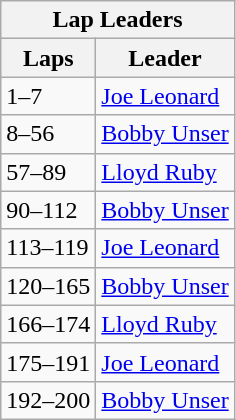<table class="wikitable">
<tr>
<th colspan=2>Lap Leaders</th>
</tr>
<tr>
<th>Laps</th>
<th>Leader</th>
</tr>
<tr>
<td>1–7</td>
<td><a href='#'>Joe Leonard</a></td>
</tr>
<tr>
<td>8–56</td>
<td><a href='#'>Bobby Unser</a></td>
</tr>
<tr>
<td>57–89</td>
<td><a href='#'>Lloyd Ruby</a></td>
</tr>
<tr>
<td>90–112</td>
<td><a href='#'>Bobby Unser</a></td>
</tr>
<tr>
<td>113–119</td>
<td><a href='#'>Joe Leonard</a></td>
</tr>
<tr>
<td>120–165</td>
<td><a href='#'>Bobby Unser</a></td>
</tr>
<tr>
<td>166–174</td>
<td><a href='#'>Lloyd Ruby</a></td>
</tr>
<tr>
<td>175–191</td>
<td><a href='#'>Joe Leonard</a></td>
</tr>
<tr>
<td>192–200</td>
<td><a href='#'>Bobby Unser</a></td>
</tr>
</table>
